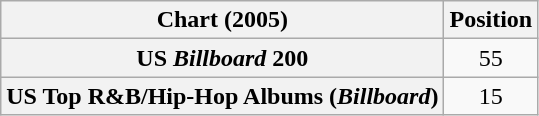<table class="wikitable plainrowheaders" style="text-align:center">
<tr>
<th scope="col">Chart (2005)</th>
<th scope="col">Position</th>
</tr>
<tr>
<th scope="row">US <em>Billboard</em> 200</th>
<td>55</td>
</tr>
<tr>
<th scope="row">US Top R&B/Hip-Hop Albums (<em>Billboard</em>)</th>
<td>15</td>
</tr>
</table>
